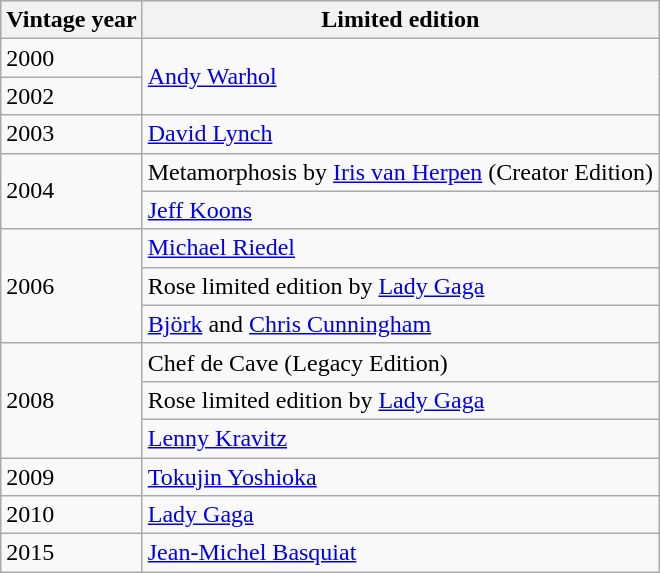<table class="wikitable">
<tr>
<th>Vintage year</th>
<th>Limited edition</th>
</tr>
<tr>
<td>2000</td>
<td rowspan="2"><a href='#'>Andy Warhol</a></td>
</tr>
<tr>
<td>2002</td>
</tr>
<tr>
<td>2003</td>
<td><a href='#'>David Lynch</a></td>
</tr>
<tr>
<td rowspan="2">2004</td>
<td>Metamorphosis by <a href='#'>Iris van Herpen</a> (Creator Edition)</td>
</tr>
<tr>
<td><a href='#'>Jeff Koons</a></td>
</tr>
<tr>
<td rowspan="3">2006</td>
<td><a href='#'>Michael Riedel</a></td>
</tr>
<tr>
<td>Rose limited edition by <a href='#'>Lady Gaga</a></td>
</tr>
<tr>
<td><a href='#'>Björk</a> and <a href='#'>Chris Cunningham</a></td>
</tr>
<tr>
<td rowspan="3">2008</td>
<td>Chef de Cave (Legacy Edition)</td>
</tr>
<tr>
<td>Rose limited edition by <a href='#'>Lady Gaga</a></td>
</tr>
<tr>
<td><a href='#'>Lenny Kravitz</a></td>
</tr>
<tr>
<td>2009</td>
<td><a href='#'>Tokujin Yoshioka</a></td>
</tr>
<tr>
<td>2010</td>
<td><a href='#'>Lady Gaga</a></td>
</tr>
<tr>
<td>2015</td>
<td><a href='#'>Jean-Michel Basquiat</a></td>
</tr>
</table>
